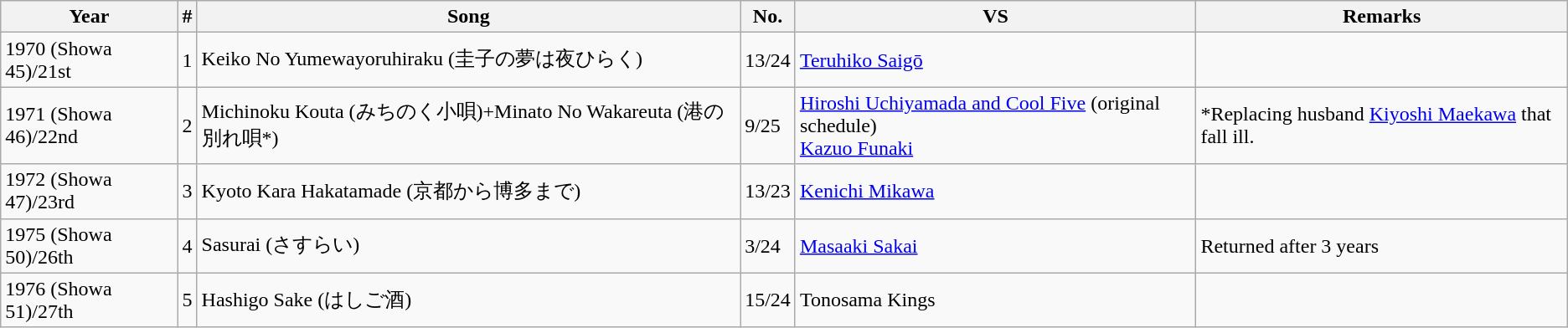<table class="wikitable">
<tr>
<th>Year</th>
<th>#</th>
<th>Song</th>
<th>No.</th>
<th>VS</th>
<th>Remarks</th>
</tr>
<tr>
<td>1970 (Showa 45)/21st</td>
<td>1</td>
<td>Keiko No Yumewayoruhiraku (圭子の夢は夜ひらく)</td>
<td>13/24</td>
<td><a href='#'>Teruhiko Saigō</a></td>
<td></td>
</tr>
<tr>
<td>1971 (Showa 46)/22nd</td>
<td>2</td>
<td>Michinoku Kouta (みちのく小唄)+Minato No Wakareuta (港の別れ唄*)</td>
<td>9/25</td>
<td><a href='#'>Hiroshi Uchiyamada and Cool Five</a> (original schedule)<br><a href='#'>Kazuo Funaki</a></td>
<td>*Replacing husband <a href='#'>Kiyoshi Maekawa</a> that fall ill.</td>
</tr>
<tr>
<td>1972 (Showa 47)/23rd</td>
<td>3</td>
<td>Kyoto Kara Hakatamade (京都から博多まで)</td>
<td>13/23</td>
<td><a href='#'>Kenichi Mikawa</a></td>
<td></td>
</tr>
<tr>
<td>1975 (Showa 50)/26th</td>
<td>4</td>
<td>Sasurai (さすらい)</td>
<td>3/24</td>
<td><a href='#'>Masaaki Sakai</a></td>
<td>Returned after 3 years</td>
</tr>
<tr>
<td>1976 (Showa 51)/27th</td>
<td>5</td>
<td>Hashigo Sake (はしご酒)</td>
<td>15/24</td>
<td>Tonosama Kings</td>
<td></td>
</tr>
</table>
